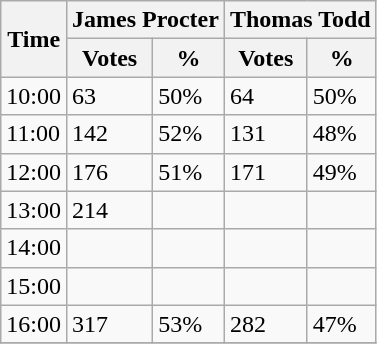<table class="wikitable">
<tr>
<th rowspan="2">Time</th>
<th colspan="2">James Procter</th>
<th colspan="2">Thomas Todd</th>
</tr>
<tr>
<th>Votes</th>
<th>%</th>
<th>Votes</th>
<th>%</th>
</tr>
<tr>
<td>10:00</td>
<td>63</td>
<td>50%</td>
<td>64</td>
<td>50%</td>
</tr>
<tr>
<td>11:00</td>
<td>142</td>
<td>52%</td>
<td>131</td>
<td>48%</td>
</tr>
<tr>
<td>12:00</td>
<td>176</td>
<td>51%</td>
<td>171</td>
<td>49%</td>
</tr>
<tr>
<td>13:00</td>
<td>214</td>
<td></td>
<td></td>
<td></td>
</tr>
<tr>
<td>14:00</td>
<td></td>
<td></td>
<td></td>
<td></td>
</tr>
<tr>
<td>15:00</td>
<td></td>
<td></td>
<td></td>
<td></td>
</tr>
<tr>
<td>16:00</td>
<td>317</td>
<td>53%</td>
<td>282</td>
<td>47%</td>
</tr>
<tr>
</tr>
</table>
